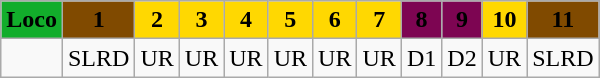<table class="wikitable plainrowheaders unsortable" style="text-align:center">
<tr>
<th scope="col" rowspan="1" style="background:#12ad2b;"><span> Loco</span></th>
<th scope="col" rowspan="1" style="background:#804a00;"><span> 1</span></th>
<th scope="col" rowspan="1" style="background:#ffd801;"><span> 2</span></th>
<th scope="col" rowspan="1" style="background:#ffd801;"><span> 3</span></th>
<th scope="col" rowspan="1" style="background:#ffd801;"><span> 4</span></th>
<th scope="col" rowspan="1" style="background:#ffd801;"><span> 5</span></th>
<th scope="col" rowspan="1" style="background:#ffd801;"><span> 6</span></th>
<th scope="col" rowspan="1" style="background:#ffd801;"><span> 7</span></th>
<th scope="col" rowspan="1" style="background:#7d0552;"><span> 8</span></th>
<th scope="col" rowspan="1" style="background:#7d0552;"><span> 9</span></th>
<th scope="col" rowspan="1" style="background:#ffd801;"><span> 10</span></th>
<th scope="col" rowspan="1" style="background:#804a00;"><span> 11</span></th>
</tr>
<tr>
<td></td>
<td><span> SLRD</span></td>
<td><span>UR</span></td>
<td><span>UR</span></td>
<td><span>UR</span></td>
<td><span>UR</span></td>
<td><span>UR</span></td>
<td><span>UR</span></td>
<td><span>D1</span></td>
<td><span>D2</span></td>
<td><span>UR</span></td>
<td><span>SLRD</span></td>
</tr>
</table>
